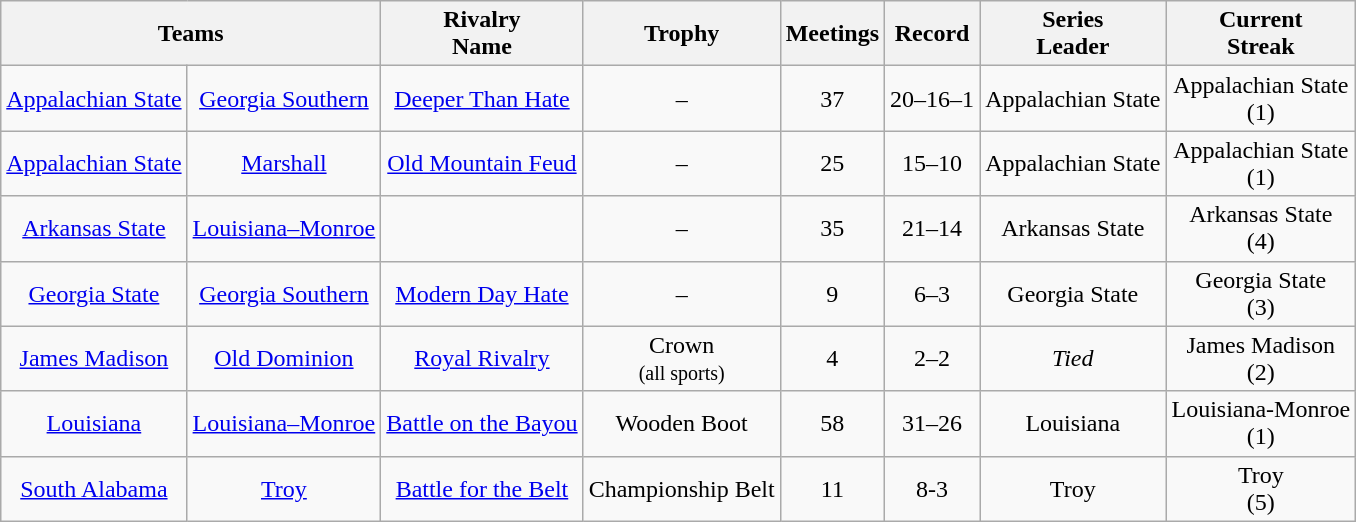<table class=wikitable style="text-align:center">
<tr>
<th colspan=2>Teams</th>
<th>Rivalry<br>Name</th>
<th>Trophy</th>
<th>Meetings</th>
<th>Record</th>
<th>Series<br>Leader</th>
<th>Current<br>Streak</th>
</tr>
<tr>
<td><a href='#'>Appalachian State</a></td>
<td><a href='#'>Georgia Southern</a></td>
<td><a href='#'>Deeper Than Hate</a></td>
<td>–</td>
<td>37</td>
<td>20–16–1</td>
<td>Appalachian State</td>
<td>Appalachian State <br>(1)</td>
</tr>
<tr>
<td><a href='#'>Appalachian State</a></td>
<td><a href='#'>Marshall</a></td>
<td><a href='#'>Old Mountain Feud</a></td>
<td>–</td>
<td>25</td>
<td>15–10</td>
<td>Appalachian State</td>
<td>Appalachian State <br>(1)</td>
</tr>
<tr>
<td><a href='#'>Arkansas State</a></td>
<td><a href='#'>Louisiana–Monroe</a></td>
<td></td>
<td>–</td>
<td>35</td>
<td>21–14</td>
<td>Arkansas State</td>
<td>Arkansas State<br>(4)</td>
</tr>
<tr>
<td><a href='#'>Georgia State</a></td>
<td><a href='#'>Georgia Southern</a></td>
<td><a href='#'>Modern Day Hate</a></td>
<td>–</td>
<td>9</td>
<td>6–3</td>
<td>Georgia State</td>
<td>Georgia State<br>(3)</td>
</tr>
<tr>
<td><a href='#'>James Madison</a></td>
<td><a href='#'>Old Dominion</a></td>
<td><a href='#'>Royal Rivalry</a></td>
<td>Crown<br><small>(all sports)</small></td>
<td>4</td>
<td>2–2</td>
<td><em>Tied</em></td>
<td>James Madison<br>(2)</td>
</tr>
<tr>
<td><a href='#'>Louisiana</a></td>
<td><a href='#'>Louisiana–Monroe</a></td>
<td><a href='#'>Battle on the Bayou</a></td>
<td>Wooden Boot</td>
<td>58</td>
<td>31–26</td>
<td>Louisiana</td>
<td>Louisiana-Monroe<br>(1)</td>
</tr>
<tr>
<td><a href='#'>South Alabama</a></td>
<td><a href='#'>Troy</a></td>
<td><a href='#'>Battle for the Belt</a></td>
<td>Championship Belt</td>
<td>11</td>
<td>8-3</td>
<td>Troy</td>
<td>Troy <br>(5)</td>
</tr>
</table>
